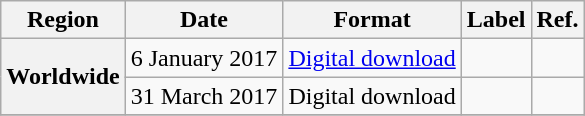<table class="wikitable plainrowheaders">
<tr>
<th scope="col">Region</th>
<th scope="col">Date</th>
<th scope="col">Format</th>
<th scope="col">Label</th>
<th scope="col">Ref.</th>
</tr>
<tr>
<th scope="row" rowspan="2">Worldwide</th>
<td>6 January 2017</td>
<td><a href='#'>Digital download</a></td>
<td></td>
<td></td>
</tr>
<tr>
<td>31 March 2017</td>
<td>Digital download<br></td>
<td></td>
<td></td>
</tr>
<tr>
</tr>
</table>
